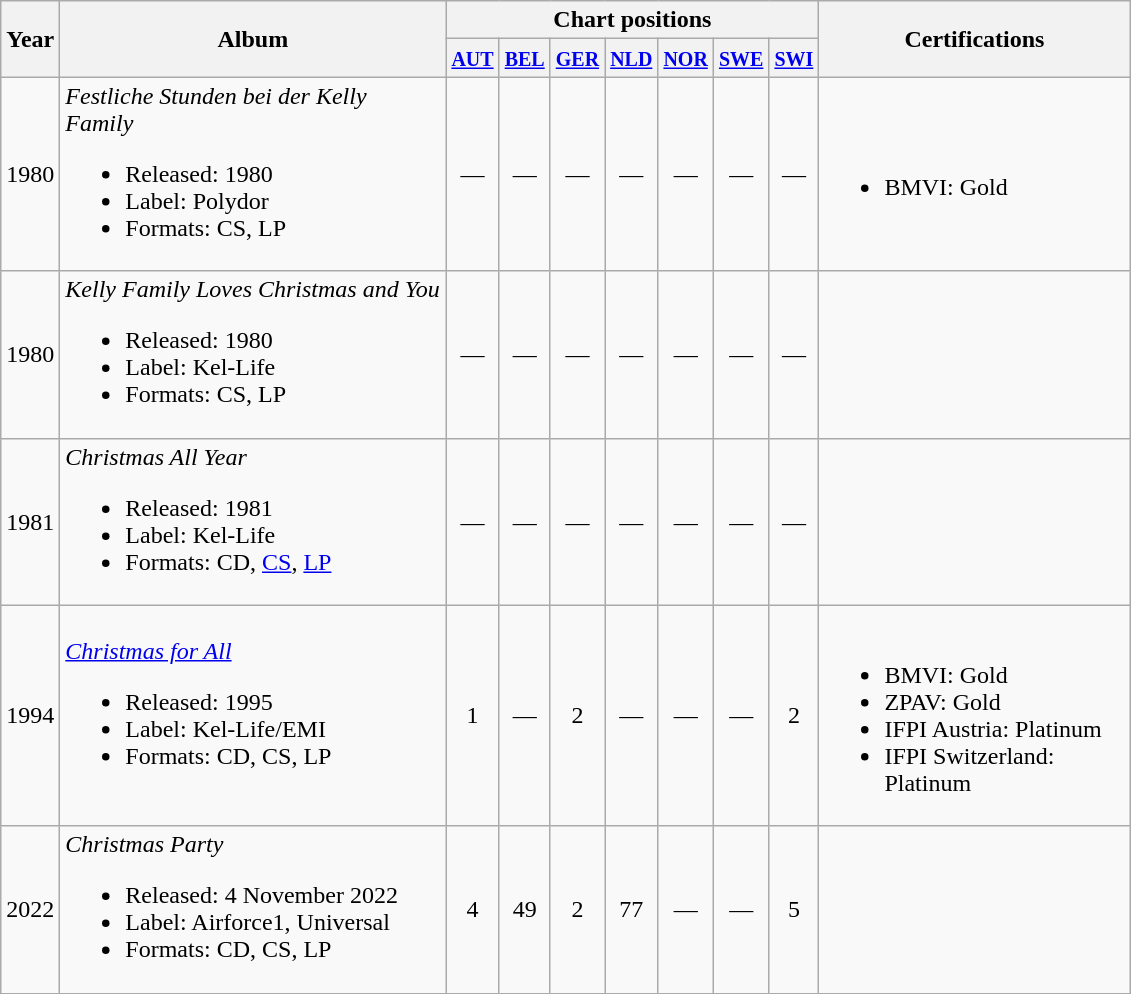<table class="wikitable">
<tr>
<th width="20" rowspan="2">Year</th>
<th width="250" rowspan="2">Album</th>
<th colspan="7">Chart positions</th>
<th width="200" rowspan="2">Certifications</th>
</tr>
<tr>
<th width="25"><small><a href='#'>AUT</a></small><br></th>
<th width="25"><small><a href='#'>BEL</a></small><br></th>
<th width="25"><small><a href='#'>GER</a></small><br></th>
<th width="25"><small><a href='#'>NLD</a></small><br></th>
<th width="25"><small><a href='#'>NOR</a></small></th>
<th width="25"><small><a href='#'>SWE</a></small></th>
<th width="25"><small><a href='#'>SWI</a></small><br></th>
</tr>
<tr>
<td>1980</td>
<td><em>Festliche Stunden bei der Kelly Family</em><br><ul><li>Released: 1980</li><li>Label: Polydor</li><li>Formats: CS, LP</li></ul></td>
<td align="center">—</td>
<td align="center">—</td>
<td align="center">—</td>
<td align="center">—</td>
<td align="center">—</td>
<td align="center">—</td>
<td align="center">—</td>
<td><br><ul><li>BMVI: Gold</li></ul></td>
</tr>
<tr>
<td>1980</td>
<td><em>Kelly Family Loves Christmas and You</em><br><ul><li>Released: 1980</li><li>Label: Kel-Life</li><li>Formats: CS, LP</li></ul></td>
<td align="center">—</td>
<td align="center">—</td>
<td align="center">—</td>
<td align="center">—</td>
<td align="center">—</td>
<td align="center">—</td>
<td align="center">—</td>
<td></td>
</tr>
<tr>
<td>1981</td>
<td><em>Christmas All Year</em><br><ul><li>Released: 1981</li><li>Label: Kel-Life</li><li>Formats: CD, <a href='#'>CS</a>, <a href='#'>LP</a></li></ul></td>
<td align="center">—</td>
<td align="center">—</td>
<td align="center">—</td>
<td align="center">—</td>
<td align="center">—</td>
<td align="center">—</td>
<td align="center">—</td>
<td></td>
</tr>
<tr>
<td>1994</td>
<td><em><a href='#'>Christmas for All</a></em><br><ul><li>Released: 1995</li><li>Label: Kel-Life/EMI</li><li>Formats: CD, CS, LP</li></ul></td>
<td align="center">1</td>
<td align="center">—</td>
<td align="center">2</td>
<td align="center">—</td>
<td align="center">—</td>
<td align="center">—</td>
<td align="center">2</td>
<td><br><ul><li>BMVI: Gold</li><li>ZPAV: Gold</li><li>IFPI Austria: Platinum</li><li>IFPI Switzerland: Platinum</li></ul></td>
</tr>
<tr>
<td>2022</td>
<td><em>Christmas Party</em><br><ul><li>Released: 4 November 2022</li><li>Label: Airforce1, Universal</li><li>Formats: CD, CS, LP</li></ul></td>
<td align="center">4</td>
<td align="center">49</td>
<td align="center">2</td>
<td align="center">77</td>
<td align="center">—</td>
<td align="center">—</td>
<td align="center">5</td>
<td></td>
</tr>
</table>
